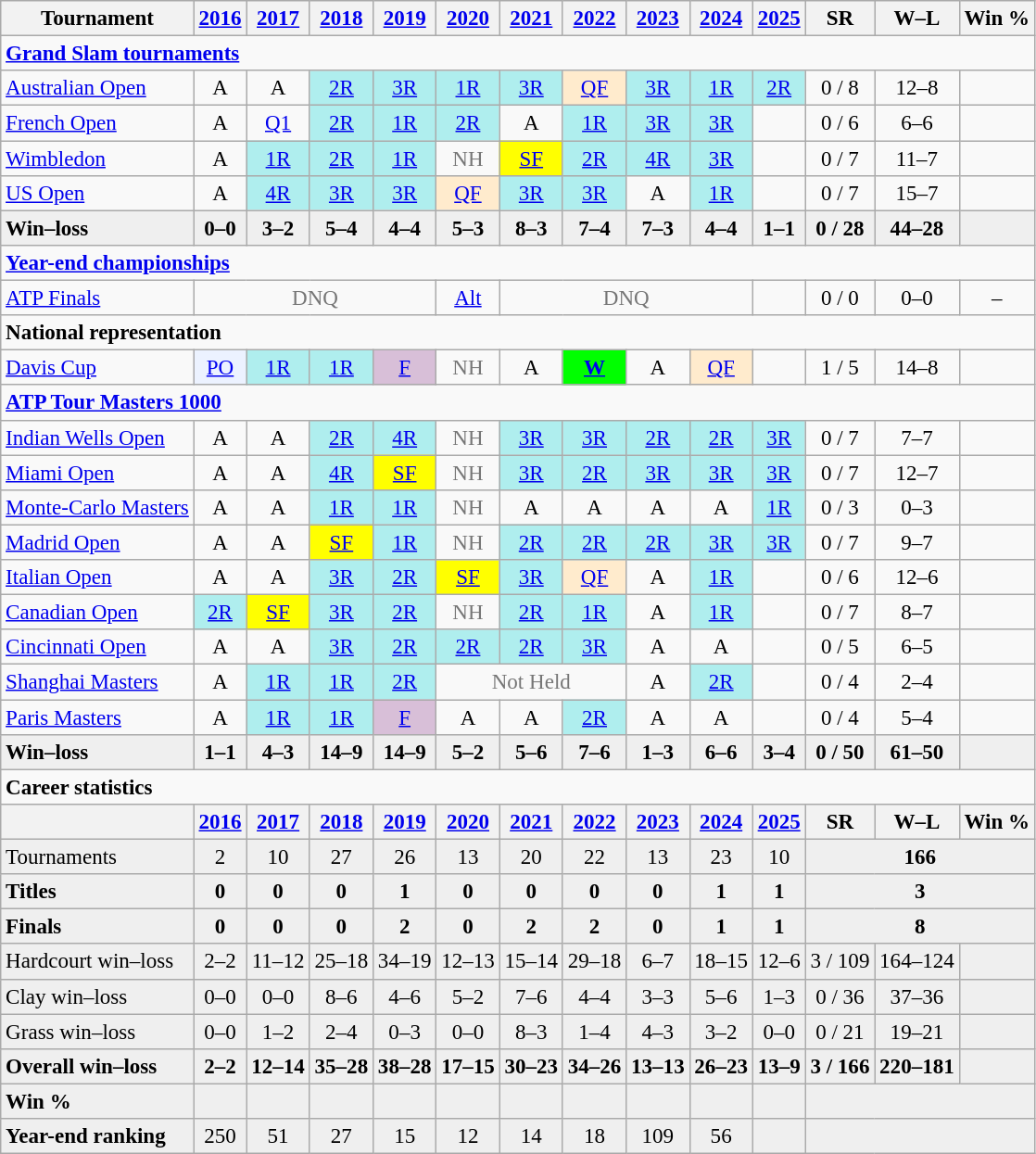<table class=wikitable style=text-align:center;font-size:96%>
<tr>
<th>Tournament</th>
<th><a href='#'>2016</a></th>
<th><a href='#'>2017</a></th>
<th><a href='#'>2018</a></th>
<th><a href='#'>2019</a></th>
<th><a href='#'>2020</a></th>
<th><a href='#'>2021</a></th>
<th><a href='#'>2022</a></th>
<th><a href='#'>2023</a></th>
<th><a href='#'>2024</a></th>
<th><a href='#'>2025</a></th>
<th>SR</th>
<th>W–L</th>
<th>Win %</th>
</tr>
<tr>
<td colspan="14" style="text-align:left"><strong><a href='#'>Grand Slam tournaments</a></strong></td>
</tr>
<tr>
<td style=text-align:left><a href='#'>Australian Open</a></td>
<td>A</td>
<td>A</td>
<td style=background:#afeeee><a href='#'>2R</a></td>
<td style=background:#afeeee><a href='#'>3R</a></td>
<td style=background:#afeeee><a href='#'>1R</a></td>
<td style=background:#afeeee><a href='#'>3R</a></td>
<td style=background:#ffebcd><a href='#'>QF</a></td>
<td style=background:#afeeee><a href='#'>3R</a></td>
<td style=background:#afeeee><a href='#'>1R</a></td>
<td style=background:#afeeee><a href='#'>2R</a></td>
<td>0 / 8</td>
<td>12–8</td>
<td></td>
</tr>
<tr>
<td style=text-align:left><a href='#'>French Open</a></td>
<td>A</td>
<td><a href='#'>Q1</a></td>
<td style=background:#afeeee><a href='#'>2R</a></td>
<td style=background:#afeeee><a href='#'>1R</a></td>
<td style=background:#afeeee><a href='#'>2R</a></td>
<td>A</td>
<td style=background:#afeeee><a href='#'>1R</a></td>
<td style=background:#afeeee><a href='#'>3R</a></td>
<td style=background:#afeeee><a href='#'>3R</a></td>
<td></td>
<td>0 / 6</td>
<td>6–6</td>
<td></td>
</tr>
<tr>
<td style=text-align:left><a href='#'>Wimbledon</a></td>
<td>A</td>
<td style=background:#afeeee><a href='#'>1R</a></td>
<td style=background:#afeeee><a href='#'>2R</a></td>
<td style=background:#afeeee><a href='#'>1R</a></td>
<td style=color:#767676>NH</td>
<td style=background:yellow><a href='#'>SF</a></td>
<td style=background:#afeeee><a href='#'>2R</a></td>
<td style=background:#afeeee><a href='#'>4R</a></td>
<td style=background:#afeeee><a href='#'>3R</a></td>
<td></td>
<td>0 / 7</td>
<td>11–7</td>
<td></td>
</tr>
<tr>
<td style=text-align:left><a href='#'>US Open</a></td>
<td>A</td>
<td style=background:#afeeee><a href='#'>4R</a></td>
<td style=background:#afeeee><a href='#'>3R</a></td>
<td style=background:#afeeee><a href='#'>3R</a></td>
<td style=background:#ffebcd><a href='#'>QF</a></td>
<td style=background:#afeeee><a href='#'>3R</a></td>
<td style=background:#afeeee><a href='#'>3R</a></td>
<td>A</td>
<td style=background:#afeeee><a href='#'>1R</a></td>
<td></td>
<td>0 / 7</td>
<td>15–7</td>
<td></td>
</tr>
<tr style=font-weight:bold;background:#efefef>
<td style=text-align:left>Win–loss</td>
<td>0–0</td>
<td>3–2</td>
<td>5–4</td>
<td>4–4</td>
<td>5–3</td>
<td>8–3</td>
<td>7–4</td>
<td>7–3</td>
<td>4–4</td>
<td>1–1</td>
<td>0 / 28</td>
<td>44–28</td>
<td></td>
</tr>
<tr>
<td colspan="14" style="text-align:left"><strong><a href='#'>Year-end championships</a></strong></td>
</tr>
<tr>
<td align=left><a href='#'>ATP Finals</a></td>
<td colspan=4 style=color:#767676>DNQ</td>
<td><a href='#'>Alt</a></td>
<td colspan=4 style=color:#767676>DNQ</td>
<td></td>
<td>0 / 0</td>
<td>0–0</td>
<td>–</td>
</tr>
<tr>
<td colspan="14" style="text-align:left"><strong>National representation</strong></td>
</tr>
<tr>
<td style=text-align:left><a href='#'>Davis Cup</a></td>
<td style=background:#ecf2ff><a href='#'>PO</a></td>
<td style=background:#afeeee><a href='#'>1R</a></td>
<td style=background:#afeeee><a href='#'>1R</a></td>
<td style=background:thistle><a href='#'>F</a></td>
<td style=color:#767676>NH</td>
<td>A</td>
<td style=background:lime><a href='#'><strong>W</strong></a></td>
<td>A</td>
<td style=background:#ffebcd><a href='#'>QF</a></td>
<td></td>
<td>1 / 5</td>
<td>14–8</td>
<td></td>
</tr>
<tr>
<td colspan="14" style="text-align:left"><strong><a href='#'>ATP Tour Masters 1000</a></strong></td>
</tr>
<tr>
<td style=text-align:left><a href='#'>Indian Wells Open</a></td>
<td>A</td>
<td>A</td>
<td style=background:#afeeee><a href='#'>2R</a></td>
<td style=background:#afeeee><a href='#'>4R</a></td>
<td style=color:#767676>NH</td>
<td style=background:#afeeee><a href='#'>3R</a></td>
<td style=background:#afeeee><a href='#'>3R</a></td>
<td style=background:#afeeee><a href='#'>2R</a></td>
<td style=background:#afeeee><a href='#'>2R</a></td>
<td style=background:#afeeee><a href='#'>3R</a></td>
<td>0 / 7</td>
<td>7–7</td>
<td></td>
</tr>
<tr>
<td style=text-align:left><a href='#'>Miami Open</a></td>
<td>A</td>
<td>A</td>
<td style=background:#afeeee><a href='#'>4R</a></td>
<td style=background:yellow><a href='#'>SF</a></td>
<td style=color:#767676>NH</td>
<td style=background:#afeeee><a href='#'>3R</a></td>
<td style=background:#afeeee><a href='#'>2R</a></td>
<td style=background:#afeeee><a href='#'>3R</a></td>
<td style=background:#afeeee><a href='#'>3R</a></td>
<td style=background:#afeeee><a href='#'>3R</a></td>
<td>0 / 7</td>
<td>12–7</td>
<td></td>
</tr>
<tr>
<td style=text-align:left><a href='#'>Monte-Carlo Masters</a></td>
<td>A</td>
<td>A</td>
<td style=background:#afeeee><a href='#'>1R</a></td>
<td style=background:#afeeee><a href='#'>1R</a></td>
<td style=color:#767676>NH</td>
<td>A</td>
<td>A</td>
<td>A</td>
<td>A</td>
<td style=background:#afeeee><a href='#'>1R</a></td>
<td>0 / 3</td>
<td>0–3</td>
<td></td>
</tr>
<tr>
<td style=text-align:left><a href='#'>Madrid Open</a></td>
<td>A</td>
<td>A</td>
<td style=background:yellow><a href='#'>SF</a></td>
<td style=background:#afeeee><a href='#'>1R</a></td>
<td style=color:#767676>NH</td>
<td style=background:#afeeee><a href='#'>2R</a></td>
<td style=background:#afeeee><a href='#'>2R</a></td>
<td style=background:#afeeee><a href='#'>2R</a></td>
<td style=background:#afeeee><a href='#'>3R</a></td>
<td style=background:#afeeee><a href='#'>3R</a></td>
<td>0 / 7</td>
<td>9–7</td>
<td></td>
</tr>
<tr>
<td style=text-align:left><a href='#'>Italian Open</a></td>
<td>A</td>
<td>A</td>
<td style=background:#afeeee><a href='#'>3R</a></td>
<td style=background:#afeeee><a href='#'>2R</a></td>
<td style=background:yellow><a href='#'>SF</a></td>
<td style=background:#afeeee><a href='#'>3R</a></td>
<td style=background:#ffebcd><a href='#'>QF</a></td>
<td>A</td>
<td style=background:#afeeee><a href='#'>1R</a></td>
<td></td>
<td>0 / 6</td>
<td>12–6</td>
<td></td>
</tr>
<tr>
<td style=text-align:left><a href='#'>Canadian Open</a></td>
<td style=background:#afeeee><a href='#'>2R</a></td>
<td style=background:yellow><a href='#'>SF</a></td>
<td style=background:#afeeee><a href='#'>3R</a></td>
<td style=background:#afeeee><a href='#'>2R</a></td>
<td style=color:#767676>NH</td>
<td style=background:#afeeee><a href='#'>2R</a></td>
<td style=background:#afeeee><a href='#'>1R</a></td>
<td>A</td>
<td style=background:#afeeee><a href='#'>1R</a></td>
<td></td>
<td>0 / 7</td>
<td>8–7</td>
<td></td>
</tr>
<tr>
<td style=text-align:left><a href='#'>Cincinnati Open</a></td>
<td>A</td>
<td>A</td>
<td style=background:#afeeee><a href='#'>3R</a></td>
<td style=background:#afeeee><a href='#'>2R</a></td>
<td style=background:#afeeee><a href='#'>2R</a></td>
<td style=background:#afeeee><a href='#'>2R</a></td>
<td style=background:#afeeee><a href='#'>3R</a></td>
<td>A</td>
<td>A</td>
<td></td>
<td>0 / 5</td>
<td>6–5</td>
<td></td>
</tr>
<tr>
<td style=text-align:left><a href='#'>Shanghai Masters</a></td>
<td>A</td>
<td style=background:#afeeee><a href='#'>1R</a></td>
<td style=background:#afeeee><a href='#'>1R</a></td>
<td style=background:#afeeee><a href='#'>2R</a></td>
<td colspan=3 style=color:#767676>Not Held</td>
<td>A</td>
<td style=background:#afeeee><a href='#'>2R</a></td>
<td></td>
<td>0 / 4</td>
<td>2–4</td>
<td></td>
</tr>
<tr>
<td style=text-align:left><a href='#'>Paris Masters</a></td>
<td>A</td>
<td style=background:#afeeee><a href='#'>1R</a></td>
<td style=background:#afeeee><a href='#'>1R</a></td>
<td style=background:thistle><a href='#'>F</a></td>
<td>A</td>
<td>A</td>
<td style=background:#afeeee><a href='#'>2R</a></td>
<td>A</td>
<td>A</td>
<td></td>
<td>0 / 4</td>
<td>5–4</td>
<td></td>
</tr>
<tr style=font-weight:bold;background:#efefef>
<td style=text-align:left>Win–loss</td>
<td>1–1</td>
<td>4–3</td>
<td>14–9</td>
<td>14–9</td>
<td>5–2</td>
<td>5–6</td>
<td>7–6</td>
<td>1–3</td>
<td>6–6</td>
<td>3–4</td>
<td>0 / 50</td>
<td>61–50</td>
<td></td>
</tr>
<tr>
<td colspan="14" style="text-align:left"><strong>Career statistics</strong></td>
</tr>
<tr>
<th></th>
<th><a href='#'>2016</a></th>
<th><a href='#'>2017</a></th>
<th><a href='#'>2018</a></th>
<th><a href='#'>2019</a></th>
<th><a href='#'>2020</a></th>
<th><a href='#'>2021</a></th>
<th><a href='#'>2022</a></th>
<th><a href='#'>2023</a></th>
<th><a href='#'>2024</a></th>
<th><a href='#'>2025</a></th>
<th>SR</th>
<th>W–L</th>
<th>Win %</th>
</tr>
<tr bgcolor=efefef>
<td style=text-align:left>Tournaments</td>
<td>2</td>
<td>10</td>
<td>27</td>
<td>26</td>
<td>13</td>
<td>20</td>
<td>22</td>
<td>13</td>
<td>23</td>
<td>10</td>
<td colspan=3><strong>166</strong></td>
</tr>
<tr style=font-weight:bold;background:#efefef>
<td style=text-align:left>Titles</td>
<td>0</td>
<td>0</td>
<td>0</td>
<td>1</td>
<td>0</td>
<td>0</td>
<td>0</td>
<td>0</td>
<td>1</td>
<td>1</td>
<td colspan=3>3</td>
</tr>
<tr style=font-weight:bold;background:#efefef>
<td style=text-align:left>Finals</td>
<td>0</td>
<td>0</td>
<td>0</td>
<td>2</td>
<td>0</td>
<td>2</td>
<td>2</td>
<td>0</td>
<td>1</td>
<td>1</td>
<td colspan=3>8</td>
</tr>
<tr bgcolor=efefef>
<td style=text-align:left>Hardcourt win–loss</td>
<td>2–2</td>
<td>11–12</td>
<td>25–18</td>
<td>34–19</td>
<td>12–13</td>
<td>15–14</td>
<td>29–18</td>
<td>6–7</td>
<td>18–15</td>
<td>12–6</td>
<td>3 / 109</td>
<td>164–124</td>
<td></td>
</tr>
<tr bgcolor=efefef>
<td style=text-align:left>Clay win–loss</td>
<td>0–0</td>
<td>0–0</td>
<td>8–6</td>
<td>4–6</td>
<td>5–2</td>
<td>7–6</td>
<td>4–4</td>
<td>3–3</td>
<td>5–6</td>
<td>1–3</td>
<td>0 / 36</td>
<td>37–36</td>
<td></td>
</tr>
<tr bgcolor=efefef>
<td style=text-align:left>Grass win–loss</td>
<td>0–0</td>
<td>1–2</td>
<td>2–4</td>
<td>0–3</td>
<td>0–0</td>
<td>8–3</td>
<td>1–4</td>
<td>4–3</td>
<td>3–2</td>
<td>0–0</td>
<td>0 / 21</td>
<td>19–21</td>
<td></td>
</tr>
<tr style=font-weight:bold;background:#efefef>
<td style=text-align:left>Overall win–loss</td>
<td>2–2</td>
<td>12–14</td>
<td>35–28</td>
<td>38–28</td>
<td>17–15</td>
<td>30–23</td>
<td>34–26</td>
<td>13–13</td>
<td>26–23</td>
<td>13–9</td>
<td>3 / 166</td>
<td>220–181</td>
<td></td>
</tr>
<tr bgcolor=efefef>
<td style=text-align:left><strong>Win %</strong></td>
<td></td>
<td></td>
<td></td>
<td></td>
<td></td>
<td></td>
<td></td>
<td></td>
<td></td>
<td></td>
<td colspan=3><strong></strong></td>
</tr>
<tr bgcolor=efefef>
<td style=text-align:left><strong>Year-end ranking</strong></td>
<td>250</td>
<td>51</td>
<td>27</td>
<td>15</td>
<td>12</td>
<td>14</td>
<td>18</td>
<td>109</td>
<td>56</td>
<td></td>
<td colspan=3></td>
</tr>
</table>
